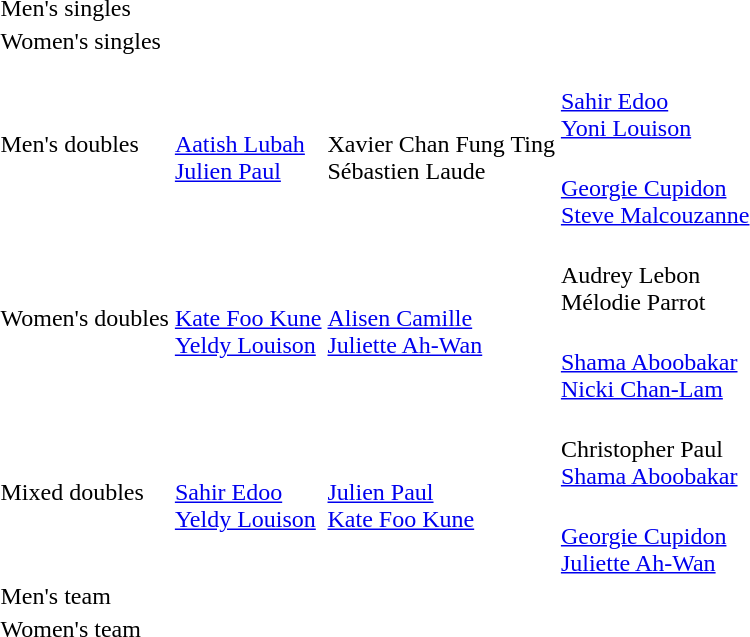<table>
<tr>
<td rowspan=2>Men's singles</td>
<td rowspan=2></td>
<td rowspan=2></td>
<td></td>
</tr>
<tr>
<td></td>
</tr>
<tr>
<td rowspan=2>Women's singles</td>
<td rowspan=2></td>
<td rowspan=2></td>
<td></td>
</tr>
<tr>
<td></td>
</tr>
<tr>
<td rowspan=2>Men's doubles</td>
<td rowspan=2><br><a href='#'>Aatish Lubah</a><br><a href='#'>Julien Paul</a></td>
<td rowspan=2><br>Xavier Chan Fung Ting<br>Sébastien Laude</td>
<td><br><a href='#'>Sahir Edoo</a><br><a href='#'>Yoni Louison</a></td>
</tr>
<tr>
<td><br><a href='#'>Georgie Cupidon</a><br><a href='#'>Steve Malcouzanne</a></td>
</tr>
<tr>
<td rowspan=2>Women's doubles</td>
<td rowspan=2><br><a href='#'>Kate Foo Kune</a><br><a href='#'>Yeldy Louison</a></td>
<td rowspan=2><br><a href='#'>Alisen Camille</a><br><a href='#'>Juliette Ah-Wan</a></td>
<td><br>Audrey Lebon<br>Mélodie Parrot</td>
</tr>
<tr>
<td><br><a href='#'>Shama Aboobakar</a><br><a href='#'>Nicki Chan-Lam</a></td>
</tr>
<tr>
<td rowspan=2>Mixed doubles</td>
<td rowspan=2><br><a href='#'>Sahir Edoo</a><br><a href='#'>Yeldy Louison</a></td>
<td rowspan=2><br><a href='#'>Julien Paul</a><br><a href='#'>Kate Foo Kune</a></td>
<td><br>Christopher Paul<br><a href='#'>Shama Aboobakar</a></td>
</tr>
<tr>
<td><br><a href='#'>Georgie Cupidon</a><br><a href='#'>Juliette Ah-Wan</a></td>
</tr>
<tr>
<td rowspan=2>Men's team</td>
<td rowspan=2></td>
<td rowspan=2></td>
<td></td>
</tr>
<tr>
<td></td>
</tr>
<tr>
<td rowspan=2>Women's team</td>
<td rowspan=2></td>
<td rowspan=2></td>
<td></td>
</tr>
<tr>
<td></td>
</tr>
</table>
